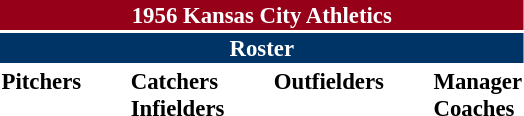<table class="toccolours" style="font-size: 95%;">
<tr>
<th colspan="10" style="background-color: #960018; color: white; text-align: center;">1956 Kansas City Athletics</th>
</tr>
<tr>
<td colspan="10" style="background-color: #003366; color: white; text-align: center;"><strong>Roster</strong></td>
</tr>
<tr>
<td valign="top"><strong>Pitchers</strong><br>



















</td>
<td width="25px"></td>
<td valign="top"><strong>Catchers</strong><br>



<strong>Infielders</strong>








</td>
<td width="25px"></td>
<td valign="top"><strong>Outfielders</strong><br>








</td>
<td width="25px"></td>
<td valign="top"><strong>Manager</strong><br>
<strong>Coaches</strong>


</td>
</tr>
</table>
